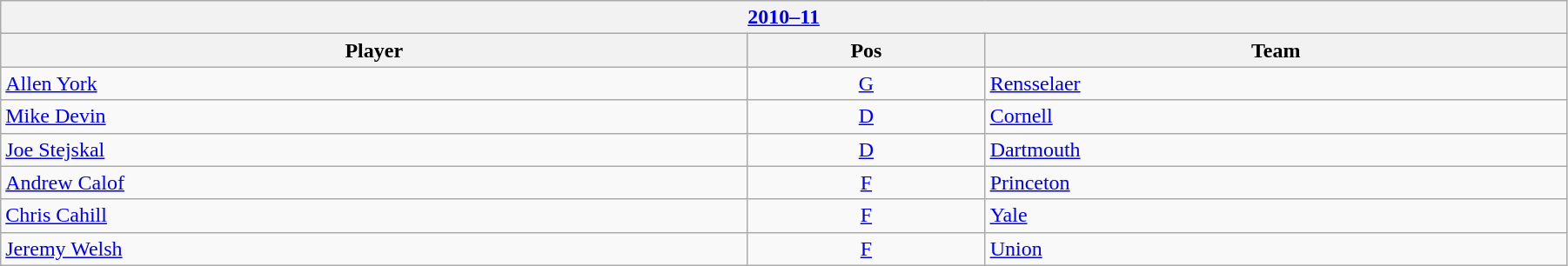<table class="wikitable" width=95%>
<tr>
<th colspan=3><a href='#'>2010–11</a></th>
</tr>
<tr>
<th>Player</th>
<th>Pos</th>
<th>Team</th>
</tr>
<tr>
<td><a href='#'>Allen York</a></td>
<td align=center><a href='#'>G</a></td>
<td><a href='#'>Rensselaer</a></td>
</tr>
<tr>
<td><a href='#'>Mike Devin</a></td>
<td align=center><a href='#'>D</a></td>
<td><a href='#'>Cornell</a></td>
</tr>
<tr>
<td><a href='#'>Joe Stejskal</a></td>
<td align=center><a href='#'>D</a></td>
<td><a href='#'>Dartmouth</a></td>
</tr>
<tr>
<td><a href='#'>Andrew Calof</a></td>
<td align=center><a href='#'>F</a></td>
<td><a href='#'>Princeton</a></td>
</tr>
<tr>
<td><a href='#'>Chris Cahill</a></td>
<td align=center><a href='#'>F</a></td>
<td><a href='#'>Yale</a></td>
</tr>
<tr>
<td><a href='#'>Jeremy Welsh</a></td>
<td align=center><a href='#'>F</a></td>
<td><a href='#'>Union</a></td>
</tr>
</table>
